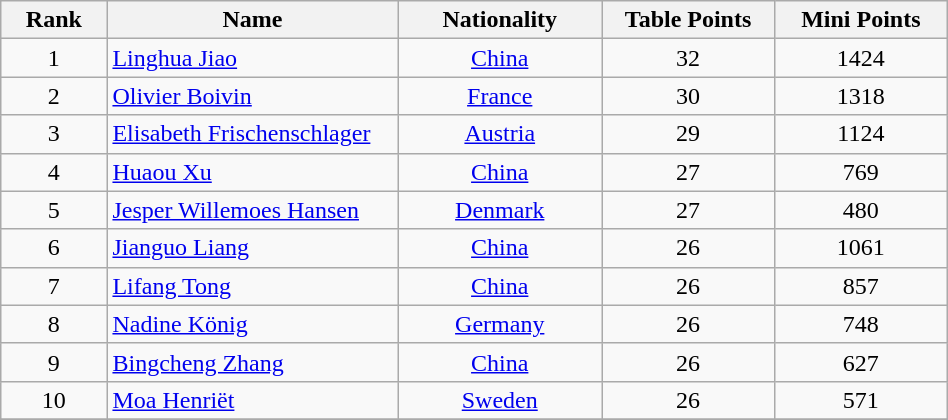<table class="wikitable" width=50%>
<tr>
<th width=5%>Rank</th>
<th width=15%>Name</th>
<th width=10%>Nationality</th>
<th width=10%>Table Points</th>
<th width=10%>Mini Points</th>
</tr>
<tr align=center>
<td>1</td>
<td align=left><a href='#'>Linghua Jiao</a></td>
<td align=center><a href='#'>China</a></td>
<td align=center>32</td>
<td align=center>1424</td>
</tr>
<tr align=center>
<td>2</td>
<td align=left><a href='#'>Olivier Boivin</a></td>
<td align=center><a href='#'>France</a></td>
<td align=center>30</td>
<td align=center>1318</td>
</tr>
<tr align=center>
<td>3</td>
<td align=left><a href='#'>Elisabeth Frischenschlager</a></td>
<td align=center><a href='#'>Austria</a></td>
<td align=center>29</td>
<td align=center>1124</td>
</tr>
<tr align=center>
<td>4</td>
<td align=left><a href='#'>Huaou Xu</a></td>
<td align=center><a href='#'>China</a></td>
<td align=center>27</td>
<td align=center>769</td>
</tr>
<tr align=center>
<td>5</td>
<td align=left><a href='#'>Jesper Willemoes Hansen</a></td>
<td align=center><a href='#'>Denmark</a></td>
<td align=center>27</td>
<td align=center>480</td>
</tr>
<tr align=center>
<td>6</td>
<td align=left><a href='#'>Jianguo Liang</a></td>
<td align=center><a href='#'>China</a></td>
<td align=center>26</td>
<td align=center>1061</td>
</tr>
<tr align=center>
<td>7</td>
<td align=left><a href='#'>Lifang Tong</a></td>
<td align=center><a href='#'>China</a></td>
<td align=center>26</td>
<td align=center>857</td>
</tr>
<tr align=center>
<td>8</td>
<td align=left><a href='#'>Nadine König</a></td>
<td align=center><a href='#'>Germany</a></td>
<td align=center>26</td>
<td align=center>748</td>
</tr>
<tr align=center>
<td>9</td>
<td align=left><a href='#'>Bingcheng Zhang</a></td>
<td align=center><a href='#'>China</a></td>
<td align=center>26</td>
<td align=center>627</td>
</tr>
<tr align=center>
<td>10</td>
<td align=left><a href='#'>Moa Henriët</a></td>
<td align=center><a href='#'>Sweden</a></td>
<td align=center>26</td>
<td align=center>571</td>
</tr>
<tr align=center>
</tr>
</table>
